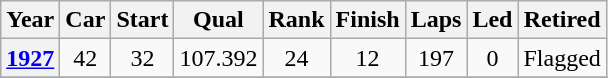<table class="wikitable" style="text-align:center">
<tr>
<th>Year</th>
<th>Car</th>
<th>Start</th>
<th>Qual</th>
<th>Rank</th>
<th>Finish</th>
<th>Laps</th>
<th>Led</th>
<th>Retired</th>
</tr>
<tr>
<th><a href='#'>1927</a></th>
<td>42</td>
<td>32</td>
<td>107.392</td>
<td>24</td>
<td>12</td>
<td>197</td>
<td>0</td>
<td>Flagged</td>
</tr>
<tr>
</tr>
</table>
